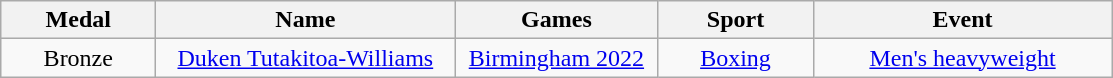<table class="wikitable">
<tr>
<th style="width:6em">Medal</th>
<th style="width:12em">Name</th>
<th style="width:8em">Games</th>
<th style="width:6em">Sport</th>
<th style="width:12em">Event</th>
</tr>
<tr>
<td align="center"> Bronze</td>
<td align="center"><a href='#'>Duken Tutakitoa-Williams</a></td>
<td align="center"><a href='#'>Birmingham 2022</a></td>
<td align="center"><a href='#'>Boxing</a></td>
<td align="center"><a href='#'>Men's heavyweight</a></td>
</tr>
</table>
